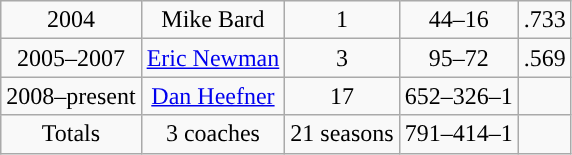<table class="wikitable" style="text-align:center">
<tr>
<td>2004</td>
<td>Mike Bard</td>
<td>1</td>
<td>44–16</td>
<td>.733</td>
</tr>
<tr>
<td>2005–2007</td>
<td><a href='#'>Eric Newman</a></td>
<td>3</td>
<td>95–72</td>
<td>.569</td>
</tr>
<tr>
<td>2008–present</td>
<td><a href='#'>Dan Heefner</a></td>
<td>17</td>
<td>652–326–1</td>
<td></td>
</tr>
<tr class="sortbottom">
<td>Totals</td>
<td>3 coaches</td>
<td>21 seasons</td>
<td>791–414–1</td>
<td></td>
</tr>
</table>
